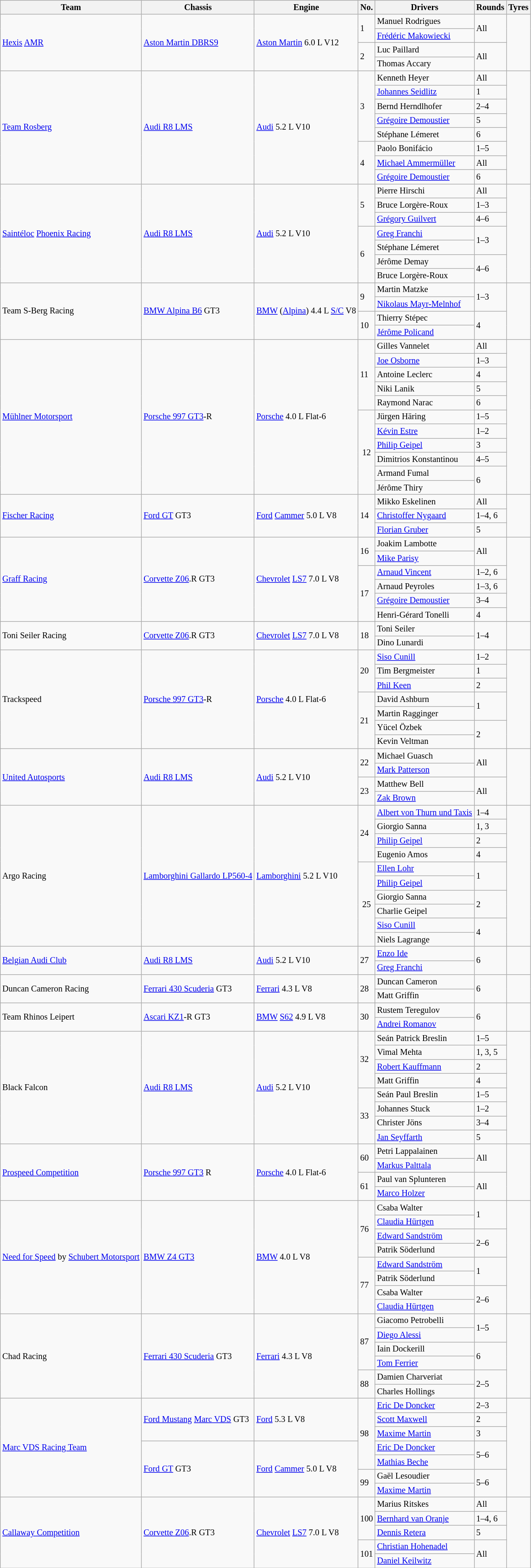<table class="wikitable" style="font-size: 85%;">
<tr>
<th>Team</th>
<th>Chassis</th>
<th>Engine</th>
<th>No.</th>
<th>Drivers</th>
<th>Rounds</th>
<th>Tyres</th>
</tr>
<tr>
<td rowspan=4> <a href='#'>Hexis</a> <a href='#'>AMR</a></td>
<td rowspan=4><a href='#'>Aston Martin DBRS9</a></td>
<td rowspan=4><a href='#'>Aston Martin</a> 6.0 L V12</td>
<td rowspan=2>1</td>
<td> Manuel Rodrigues</td>
<td rowspan=2>All</td>
<td rowspan=4 align=center></td>
</tr>
<tr>
<td> <a href='#'>Frédéric Makowiecki</a></td>
</tr>
<tr>
<td rowspan=2>2</td>
<td> Luc Paillard</td>
<td rowspan=2>All</td>
</tr>
<tr>
<td> Thomas Accary</td>
</tr>
<tr>
<td rowspan=8> <a href='#'>Team Rosberg</a></td>
<td rowspan=8><a href='#'>Audi R8 LMS</a></td>
<td rowspan=8><a href='#'>Audi</a> 5.2 L V10</td>
<td rowspan=5>3</td>
<td> Kenneth Heyer</td>
<td>All</td>
<td rowspan=8 align=center></td>
</tr>
<tr>
<td> <a href='#'>Johannes Seidlitz</a></td>
<td>1</td>
</tr>
<tr>
<td> Bernd Herndlhofer</td>
<td>2–4</td>
</tr>
<tr>
<td> <a href='#'>Grégoire Demoustier</a></td>
<td>5</td>
</tr>
<tr>
<td> Stéphane Lémeret</td>
<td>6</td>
</tr>
<tr>
<td rowspan=3>4</td>
<td> Paolo Bonifácio</td>
<td>1–5</td>
</tr>
<tr>
<td> <a href='#'>Michael Ammermüller</a></td>
<td>All</td>
</tr>
<tr>
<td> <a href='#'>Grégoire Demoustier</a></td>
<td>6</td>
</tr>
<tr>
<td rowspan=7> <a href='#'>Saintéloc</a> <a href='#'>Phoenix Racing</a></td>
<td rowspan=7><a href='#'>Audi R8 LMS</a></td>
<td rowspan=7><a href='#'>Audi</a> 5.2 L V10</td>
<td rowspan=3>5</td>
<td> Pierre Hirschi</td>
<td>All</td>
<td rowspan=7 align=center></td>
</tr>
<tr>
<td> Bruce Lorgère-Roux</td>
<td>1–3</td>
</tr>
<tr>
<td> <a href='#'>Grégory Guilvert</a></td>
<td>4–6</td>
</tr>
<tr>
<td rowspan=4>6</td>
<td> <a href='#'>Greg Franchi</a></td>
<td rowspan=2>1–3</td>
</tr>
<tr>
<td> Stéphane Lémeret</td>
</tr>
<tr>
<td> Jérôme Demay</td>
<td rowspan=2>4–6</td>
</tr>
<tr>
<td> Bruce Lorgère-Roux</td>
</tr>
<tr>
<td rowspan=4> Team S-Berg Racing</td>
<td rowspan=4><a href='#'>BMW Alpina B6</a> GT3</td>
<td rowspan=4><a href='#'>BMW</a> (<a href='#'>Alpina</a>) 4.4 L <a href='#'>S/C</a> V8</td>
<td rowspan=2>9</td>
<td> Martin Matzke</td>
<td rowspan=2>1–3</td>
<td rowspan=4 align=center></td>
</tr>
<tr>
<td> <a href='#'>Nikolaus Mayr-Melnhof</a></td>
</tr>
<tr>
<td rowspan=2>10</td>
<td> Thierry Stépec</td>
<td rowspan=2>4</td>
</tr>
<tr>
<td> <a href='#'>Jérôme Policand</a></td>
</tr>
<tr>
<td rowspan=11> <a href='#'>Mühlner Motorsport</a></td>
<td rowspan=11><a href='#'>Porsche 997 GT3</a>-R</td>
<td rowspan=11><a href='#'>Porsche</a> 4.0 L Flat-6</td>
<td rowspan=5>11</td>
<td> Gilles Vannelet</td>
<td>All</td>
<td rowspan=11 align=center></td>
</tr>
<tr>
<td> <a href='#'>Joe Osborne</a></td>
<td>1–3</td>
</tr>
<tr>
<td> Antoine Leclerc</td>
<td>4</td>
</tr>
<tr>
<td> Niki Lanik</td>
<td>5</td>
</tr>
<tr>
<td> Raymond Narac</td>
<td>6</td>
</tr>
<tr>
<td rowspan=6 align="center">12</td>
<td> Jürgen Häring</td>
<td>1–5</td>
</tr>
<tr>
<td> <a href='#'>Kévin Estre</a></td>
<td>1–2</td>
</tr>
<tr>
<td> <a href='#'>Philip Geipel</a></td>
<td>3</td>
</tr>
<tr>
<td> Dimitrios Konstantinou</td>
<td>4–5</td>
</tr>
<tr>
<td> Armand Fumal</td>
<td rowspan=2>6</td>
</tr>
<tr>
<td> Jérôme Thiry</td>
</tr>
<tr>
<td rowspan=3> <a href='#'>Fischer Racing</a></td>
<td rowspan=3><a href='#'>Ford GT</a> GT3</td>
<td rowspan=3><a href='#'>Ford</a> <a href='#'>Cammer</a> 5.0 L V8</td>
<td rowspan=3>14</td>
<td> Mikko Eskelinen</td>
<td>All</td>
<td rowspan=3 align=center></td>
</tr>
<tr>
<td> <a href='#'>Christoffer Nygaard</a></td>
<td>1–4, 6</td>
</tr>
<tr>
<td> <a href='#'>Florian Gruber</a></td>
<td>5</td>
</tr>
<tr>
<td rowspan=6> <a href='#'>Graff Racing</a></td>
<td rowspan=6><a href='#'>Corvette Z06</a>.R GT3</td>
<td rowspan=6><a href='#'>Chevrolet</a> <a href='#'>LS7</a> 7.0 L V8</td>
<td rowspan=2>16</td>
<td> Joakim Lambotte</td>
<td rowspan=2>All</td>
<td rowspan=6 align=center></td>
</tr>
<tr>
<td> <a href='#'>Mike Parisy</a></td>
</tr>
<tr>
<td rowspan=4>17</td>
<td> <a href='#'>Arnaud Vincent</a></td>
<td>1–2, 6</td>
</tr>
<tr>
<td> Arnaud Peyroles</td>
<td>1–3, 6</td>
</tr>
<tr>
<td> <a href='#'>Grégoire Demoustier</a></td>
<td>3–4</td>
</tr>
<tr>
<td> Henri-Gérard Tonelli</td>
<td>4</td>
</tr>
<tr>
<td rowspan=2> Toni Seiler Racing</td>
<td rowspan=2><a href='#'>Corvette Z06</a>.R GT3</td>
<td rowspan=2><a href='#'>Chevrolet</a> <a href='#'>LS7</a> 7.0 L V8</td>
<td rowspan=2>18</td>
<td> Toni Seiler</td>
<td rowspan=2>1–4</td>
<td rowspan=2 align=center></td>
</tr>
<tr>
<td> Dino Lunardi</td>
</tr>
<tr>
<td rowspan=7> Trackspeed</td>
<td rowspan=7><a href='#'>Porsche 997 GT3</a>-R</td>
<td rowspan=7><a href='#'>Porsche</a> 4.0 L Flat-6</td>
<td rowspan=3>20</td>
<td> <a href='#'>Siso Cunill</a></td>
<td>1–2</td>
<td rowspan=7 align=center></td>
</tr>
<tr>
<td> Tim Bergmeister</td>
<td>1</td>
</tr>
<tr>
<td> <a href='#'>Phil Keen</a></td>
<td>2</td>
</tr>
<tr>
<td rowspan=4>21</td>
<td> David Ashburn</td>
<td rowspan=2>1</td>
</tr>
<tr>
<td> Martin Ragginger</td>
</tr>
<tr>
<td> Yücel Özbek</td>
<td rowspan=2>2</td>
</tr>
<tr>
<td> Kevin Veltman</td>
</tr>
<tr>
<td rowspan=4> <a href='#'>United Autosports</a></td>
<td rowspan=4><a href='#'>Audi R8 LMS</a></td>
<td rowspan=4><a href='#'>Audi</a> 5.2 L V10</td>
<td rowspan=2>22</td>
<td> Michael Guasch</td>
<td rowspan=2>All</td>
<td rowspan=4 align=center><br></td>
</tr>
<tr>
<td> <a href='#'>Mark Patterson</a></td>
</tr>
<tr>
<td rowspan=2>23</td>
<td> Matthew Bell</td>
<td rowspan=2>All</td>
</tr>
<tr>
<td> <a href='#'>Zak Brown</a></td>
</tr>
<tr>
<td rowspan=10> Argo Racing</td>
<td rowspan=10><a href='#'>Lamborghini Gallardo LP560-4</a></td>
<td rowspan=10><a href='#'>Lamborghini</a> 5.2 L V10</td>
<td rowspan=4>24</td>
<td> <a href='#'>Albert von Thurn und Taxis</a></td>
<td>1–4</td>
<td rowspan=10 align=center></td>
</tr>
<tr>
<td> Giorgio Sanna</td>
<td>1, 3</td>
</tr>
<tr>
<td> <a href='#'>Philip Geipel</a></td>
<td>2</td>
</tr>
<tr>
<td> Eugenio Amos</td>
<td>4</td>
</tr>
<tr>
<td rowspan=6 align="center">25</td>
<td> <a href='#'>Ellen Lohr</a></td>
<td rowspan=2>1</td>
</tr>
<tr>
<td> <a href='#'>Philip Geipel</a></td>
</tr>
<tr>
<td> Giorgio Sanna</td>
<td rowspan=2>2</td>
</tr>
<tr>
<td> Charlie Geipel</td>
</tr>
<tr>
<td> <a href='#'>Siso Cunill</a></td>
<td rowspan=2>4</td>
</tr>
<tr>
<td> Niels Lagrange</td>
</tr>
<tr>
<td rowspan=2> <a href='#'>Belgian Audi Club</a></td>
<td rowspan=2><a href='#'>Audi R8 LMS</a></td>
<td rowspan=2><a href='#'>Audi</a> 5.2 L V10</td>
<td rowspan=2>27</td>
<td> <a href='#'>Enzo Ide</a></td>
<td rowspan=2>6</td>
<td rowspan=2 align=center></td>
</tr>
<tr>
<td> <a href='#'>Greg Franchi</a></td>
</tr>
<tr>
<td rowspan=2> Duncan Cameron Racing</td>
<td rowspan=2><a href='#'>Ferrari 430 Scuderia</a> GT3</td>
<td rowspan=2><a href='#'>Ferrari</a> 4.3 L V8</td>
<td rowspan=2>28</td>
<td> Duncan Cameron</td>
<td rowspan=2>6</td>
<td rowspan=2 align=center></td>
</tr>
<tr>
<td> Matt Griffin</td>
</tr>
<tr>
<td rowspan=2> Team Rhinos Leipert</td>
<td rowspan=2><a href='#'>Ascari KZ1</a>-R GT3</td>
<td rowspan=2><a href='#'>BMW</a> <a href='#'>S62</a> 4.9 L V8</td>
<td rowspan=2>30</td>
<td> Rustem Teregulov</td>
<td rowspan=2>6</td>
<td rowspan=2 align=center></td>
</tr>
<tr>
<td> <a href='#'>Andrei Romanov</a></td>
</tr>
<tr>
<td rowspan=8> Black Falcon</td>
<td rowspan=8><a href='#'>Audi R8 LMS</a></td>
<td rowspan=8><a href='#'>Audi</a> 5.2 L V10</td>
<td rowspan=4>32</td>
<td> Seán Patrick Breslin</td>
<td>1–5</td>
<td rowspan=8 align=center></td>
</tr>
<tr>
<td> Vimal Mehta</td>
<td>1, 3, 5</td>
</tr>
<tr>
<td> <a href='#'>Robert Kauffmann</a></td>
<td>2</td>
</tr>
<tr>
<td> Matt Griffin</td>
<td>4</td>
</tr>
<tr>
<td rowspan=4>33</td>
<td> Seán Paul Breslin</td>
<td>1–5</td>
</tr>
<tr>
<td> Johannes Stuck</td>
<td>1–2</td>
</tr>
<tr>
<td> Christer Jöns</td>
<td>3–4</td>
</tr>
<tr>
<td> <a href='#'>Jan Seyffarth</a></td>
<td>5</td>
</tr>
<tr>
<td rowspan=4> <a href='#'>Prospeed Competition</a></td>
<td rowspan=4><a href='#'>Porsche 997 GT3</a> R</td>
<td rowspan=4><a href='#'>Porsche</a> 4.0 L Flat-6</td>
<td rowspan=2>60</td>
<td> Petri Lappalainen</td>
<td rowspan=2>All</td>
<td rowspan=4 align=center></td>
</tr>
<tr>
<td> <a href='#'>Markus Palttala</a></td>
</tr>
<tr>
<td rowspan=2>61</td>
<td> Paul van Splunteren</td>
<td rowspan=2>All</td>
</tr>
<tr>
<td> <a href='#'>Marco Holzer</a></td>
</tr>
<tr>
<td rowspan=8> <a href='#'>Need for Speed</a> by <a href='#'>Schubert Motorsport</a></td>
<td rowspan=8><a href='#'>BMW Z4 GT3</a></td>
<td rowspan=8><a href='#'>BMW</a> 4.0 L V8</td>
<td rowspan=4>76</td>
<td> Csaba Walter</td>
<td rowspan=2>1</td>
<td rowspan=8 align=center></td>
</tr>
<tr>
<td> <a href='#'>Claudia Hürtgen</a></td>
</tr>
<tr>
<td> <a href='#'>Edward Sandström</a></td>
<td rowspan=2>2–6</td>
</tr>
<tr>
<td> Patrik Söderlund</td>
</tr>
<tr>
<td rowspan=4>77</td>
<td> <a href='#'>Edward Sandström</a></td>
<td rowspan=2>1</td>
</tr>
<tr>
<td> Patrik Söderlund</td>
</tr>
<tr>
<td> Csaba Walter</td>
<td rowspan=2>2–6</td>
</tr>
<tr>
<td> <a href='#'>Claudia Hürtgen</a></td>
</tr>
<tr>
<td rowspan=6> Chad Racing</td>
<td rowspan=6><a href='#'>Ferrari 430 Scuderia</a> GT3</td>
<td rowspan=6><a href='#'>Ferrari</a> 4.3 L V8</td>
<td rowspan=4>87</td>
<td> Giacomo Petrobelli</td>
<td rowspan=2>1–5</td>
<td rowspan=6 align=center></td>
</tr>
<tr>
<td> <a href='#'>Diego Alessi</a></td>
</tr>
<tr>
<td> Iain Dockerill</td>
<td rowspan=2>6</td>
</tr>
<tr>
<td> <a href='#'>Tom Ferrier</a></td>
</tr>
<tr>
<td rowspan=2>88</td>
<td> Damien Charveriat</td>
<td rowspan=2>2–5</td>
</tr>
<tr>
<td> Charles Hollings</td>
</tr>
<tr>
<td rowspan=7> <a href='#'>Marc VDS Racing Team</a></td>
<td rowspan=3><a href='#'>Ford Mustang</a> <a href='#'>Marc VDS</a> GT3</td>
<td rowspan=3><a href='#'>Ford</a> 5.3 L V8</td>
<td rowspan=5>98</td>
<td> <a href='#'>Eric De Doncker</a></td>
<td>2–3</td>
<td rowspan=7 align=center></td>
</tr>
<tr>
<td> <a href='#'>Scott Maxwell</a></td>
<td>2</td>
</tr>
<tr>
<td> <a href='#'>Maxime Martin</a></td>
<td>3</td>
</tr>
<tr>
<td rowspan=4><a href='#'>Ford GT</a> GT3</td>
<td rowspan=4><a href='#'>Ford</a> <a href='#'>Cammer</a> 5.0 L V8</td>
<td> <a href='#'>Eric De Doncker</a></td>
<td rowspan=2>5–6</td>
</tr>
<tr>
<td> <a href='#'>Mathias Beche</a></td>
</tr>
<tr>
<td rowspan=2>99</td>
<td> Gaël Lesoudier</td>
<td rowspan=2>5–6</td>
</tr>
<tr>
<td> <a href='#'>Maxime Martin</a></td>
</tr>
<tr>
<td rowspan=5> <a href='#'>Callaway Competition</a></td>
<td rowspan=5><a href='#'>Corvette Z06</a>.R GT3</td>
<td rowspan=5><a href='#'>Chevrolet</a> <a href='#'>LS7</a> 7.0 L V8</td>
<td rowspan=3>100</td>
<td> Marius Ritskes</td>
<td>All</td>
<td rowspan=5 align=center></td>
</tr>
<tr>
<td> <a href='#'>Bernhard van Oranje</a></td>
<td>1–4, 6</td>
</tr>
<tr>
<td> <a href='#'>Dennis Retera</a></td>
<td>5</td>
</tr>
<tr>
<td rowspan=2>101</td>
<td> <a href='#'>Christian Hohenadel</a></td>
<td rowspan=2>All</td>
</tr>
<tr>
<td> <a href='#'>Daniel Keilwitz</a></td>
</tr>
</table>
